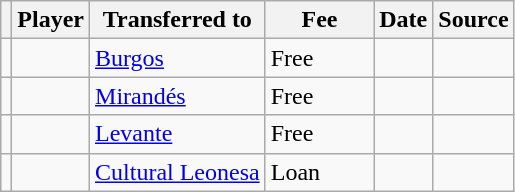<table class="wikitable plainrowheaders sortable">
<tr>
<th></th>
<th scope="col">Player</th>
<th>Transferred to</th>
<th style="width: 65px;">Fee</th>
<th scope="col">Date</th>
<th scope="col">Source</th>
</tr>
<tr>
<td align="center"></td>
<td></td>
<td> <a href='#'>Burgos</a></td>
<td>Free</td>
<td></td>
<td></td>
</tr>
<tr>
<td align="center"></td>
<td></td>
<td> <a href='#'>Mirandés</a></td>
<td>Free</td>
<td></td>
<td></td>
</tr>
<tr>
<td align="center"></td>
<td></td>
<td> <a href='#'>Levante</a></td>
<td>Free</td>
<td></td>
<td></td>
</tr>
<tr>
<td align="center"></td>
<td></td>
<td> <a href='#'>Cultural Leonesa</a></td>
<td>Loan</td>
<td></td>
<td></td>
</tr>
</table>
